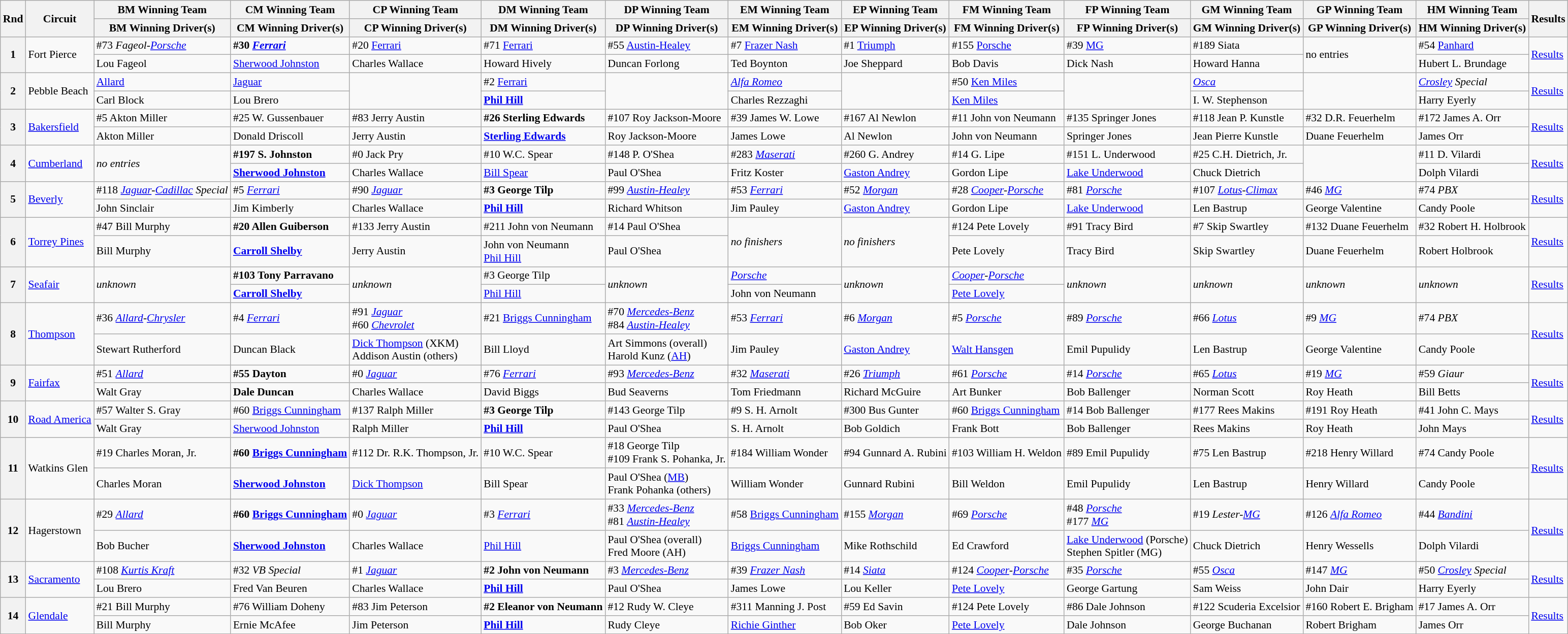<table class="wikitable" style="font-size: 90%; white-space: nowrap;">
<tr>
<th rowspan=2>Rnd</th>
<th rowspan=2>Circuit</th>
<th>BM Winning Team</th>
<th>CM Winning Team</th>
<th>CP Winning Team</th>
<th>DM Winning Team</th>
<th>DP Winning Team</th>
<th>EM Winning Team</th>
<th>EP Winning Team</th>
<th>FM Winning Team</th>
<th>FP Winning Team</th>
<th>GM Winning Team</th>
<th>GP Winning Team</th>
<th>HM Winning Team</th>
<th rowspan=2>Results</th>
</tr>
<tr>
<th>BM Winning Driver(s)</th>
<th>CM Winning Driver(s)</th>
<th>CP Winning Driver(s)</th>
<th>DM Winning Driver(s)</th>
<th>DP Winning Driver(s)</th>
<th>EM Winning Driver(s)</th>
<th>EP Winning Driver(s)</th>
<th>FM Winning Driver(s)</th>
<th>FP Winning Driver(s)</th>
<th>GM Winning Driver(s)</th>
<th>GP Winning Driver(s)</th>
<th>HM Winning Driver(s)</th>
</tr>
<tr>
<th rowspan=2>1</th>
<td rowspan=2>Fort Pierce</td>
<td> #73 <em>Fageol-<a href='#'>Porsche</a></em></td>
<td> <strong>#30 <em><a href='#'>Ferrari</a><strong><em></td>
<td> #20 </em><a href='#'>Ferrari</a><em></td>
<td> #71 </em><a href='#'>Ferrari</a><em></td>
<td> #55 </em><a href='#'>Austin-Healey</a><em></td>
<td> #7 </em><a href='#'>Frazer Nash</a><em></td>
<td> #1 </em><a href='#'>Triumph</a><em></td>
<td> #155 </em><a href='#'>Porsche</a><em></td>
<td> #39 </em><a href='#'>MG</a><em></td>
<td> #189 </em>Siata<em></td>
<td rowspan=2> </em>no entries<em></td>
<td> #54 </em><a href='#'>Panhard</a><em></td>
<td rowspan=2><a href='#'>Results</a></td>
</tr>
<tr>
<td>  Lou Fageol</td>
<td> </strong> <a href='#'>Sherwood Johnston</a><strong></td>
<td>  Charles Wallace</td>
<td>  Howard Hively</td>
<td>  Duncan Forlong</td>
<td>  Ted Boynton</td>
<td>  Joe Sheppard</td>
<td>  Bob Davis</td>
<td>  Dick Nash</td>
<td>  Howard Hanna</td>
<td>  Hubert L. Brundage</td>
</tr>
<tr>
<th rowspan=2>2</th>
<td rowspan=2>Pebble Beach</td>
<td> </em><a href='#'>Allard</a><em></td>
<td> </em><a href='#'>Jaguar</a><em></td>
<td rowspan=2> </td>
<td> </strong>#2 </em><a href='#'>Ferrari</a></em></strong></td>
<td rowspan=2> </td>
<td> <em><a href='#'>Alfa Romeo</a></em></td>
<td rowspan=2> </td>
<td> #50 <a href='#'>Ken Miles</a></td>
<td rowspan=2> </td>
<td> <em><a href='#'>Osca</a></em></td>
<td rowspan=2> </td>
<td> <em><a href='#'>Crosley</a> Special</em></td>
<td rowspan=2><a href='#'>Results</a></td>
</tr>
<tr>
<td>  Carl Block</td>
<td>  Lou Brero</td>
<td> <strong> <a href='#'>Phil Hill</a></strong></td>
<td>  Charles Rezzaghi</td>
<td>  <a href='#'>Ken Miles</a></td>
<td>  I. W. Stephenson</td>
<td>  Harry Eyerly</td>
</tr>
<tr>
<th rowspan=2>3</th>
<td rowspan=2><a href='#'>Bakersfield</a></td>
<td> #5 Akton Miller</td>
<td> #25 W. Gussenbauer</td>
<td> #83 Jerry Austin</td>
<td> <strong>#26 Sterling Edwards</strong></td>
<td> #107 Roy Jackson-Moore</td>
<td> #39 James W. Lowe</td>
<td> #167 Al Newlon</td>
<td> #11 John von Neumann</td>
<td> #135 Springer Jones</td>
<td> #118 Jean P. Kunstle</td>
<td> #32 D.R. Feuerhelm</td>
<td> #172 James A. Orr</td>
<td rowspan=2><a href='#'>Results</a></td>
</tr>
<tr>
<td>  Akton Miller</td>
<td>  Donald Driscoll</td>
<td>  Jerry Austin</td>
<td> <strong> <a href='#'>Sterling Edwards</a></strong></td>
<td>  Roy Jackson-Moore</td>
<td>  James Lowe</td>
<td>  Al Newlon</td>
<td>  John von Neumann</td>
<td>  Springer Jones</td>
<td>  Jean Pierre Kunstle</td>
<td>  Duane Feuerhelm</td>
<td>  James Orr</td>
</tr>
<tr>
<th rowspan=2>4</th>
<td rowspan=2><a href='#'>Cumberland</a></td>
<td rowspan=2> <em>no entries</em></td>
<td> <strong>#197 S. Johnston</strong></td>
<td> #0 Jack Pry</td>
<td> #10 W.C. Spear</td>
<td> #148 P. O'Shea</td>
<td> #283 <em><a href='#'>Maserati</a></em></td>
<td> #260 G. Andrey</td>
<td> #14 G. Lipe</td>
<td> #151 L. Underwood</td>
<td> #25 C.H. Dietrich, Jr.</td>
<td rowspan=2> </td>
<td> #11 D. Vilardi</td>
<td rowspan=2><a href='#'>Results</a></td>
</tr>
<tr>
<td> <strong> <a href='#'>Sherwood Johnston</a></strong></td>
<td>  Charles Wallace</td>
<td>  <a href='#'>Bill Spear</a></td>
<td>  Paul O'Shea</td>
<td>  Fritz Koster</td>
<td>  <a href='#'>Gaston Andrey</a></td>
<td>  Gordon Lipe</td>
<td>  <a href='#'>Lake Underwood</a></td>
<td>  Chuck Dietrich</td>
<td>  Dolph Vilardi</td>
</tr>
<tr>
<th rowspan=2>5</th>
<td rowspan=2><a href='#'>Beverly</a></td>
<td> #118 <em><a href='#'>Jaguar</a>-<a href='#'>Cadillac</a> Special</em></td>
<td> #5 <em><a href='#'>Ferrari</a></em></td>
<td> #90 <em><a href='#'>Jaguar</a></em></td>
<td> <strong>#3 George Tilp</strong></td>
<td> #99 <em><a href='#'>Austin-Healey</a></em></td>
<td> #53 <em><a href='#'>Ferrari</a></em></td>
<td> #52 <em><a href='#'>Morgan</a></em></td>
<td> #28 <em><a href='#'>Cooper</a>-<a href='#'>Porsche</a></em></td>
<td> #81 <em><a href='#'>Porsche</a></em></td>
<td> #107 <em><a href='#'>Lotus</a>-<a href='#'>Climax</a></em></td>
<td> #46 <em><a href='#'>MG</a></em></td>
<td> #74 <em>PBX</em></td>
<td rowspan=2><a href='#'>Results</a></td>
</tr>
<tr>
<td>  John Sinclair</td>
<td>  Jim Kimberly</td>
<td>  Charles Wallace</td>
<td> <strong> <a href='#'>Phil Hill</a></strong></td>
<td>  Richard Whitson</td>
<td>  Jim Pauley</td>
<td>  <a href='#'>Gaston Andrey</a></td>
<td>  Gordon Lipe</td>
<td>  <a href='#'>Lake Underwood</a></td>
<td>  Len Bastrup</td>
<td>  George Valentine</td>
<td>  Candy Poole</td>
</tr>
<tr>
<th rowspan=2>6</th>
<td rowspan=2><a href='#'>Torrey Pines</a></td>
<td> #47 Bill Murphy</td>
<td> <strong>#20 Allen Guiberson</strong></td>
<td> #133 Jerry Austin</td>
<td> #211 John von Neumann</td>
<td> #14 Paul O'Shea</td>
<td rowspan=2> <em>no finishers</em></td>
<td rowspan=2> <em>no finishers</em></td>
<td> #124 Pete Lovely</td>
<td> #91 Tracy Bird</td>
<td> #7 Skip Swartley</td>
<td> #132 Duane Feuerhelm</td>
<td> #32 Robert H. Holbrook</td>
<td rowspan=2><a href='#'>Results</a></td>
</tr>
<tr>
<td>  Bill Murphy</td>
<td> <strong> <a href='#'>Carroll Shelby</a></strong></td>
<td>  Jerry Austin</td>
<td>  John von Neumann<br> <a href='#'>Phil Hill</a></td>
<td>  Paul O'Shea</td>
<td>  Pete Lovely</td>
<td>  Tracy Bird</td>
<td>  Skip Swartley</td>
<td>  Duane Feuerhelm</td>
<td>  Robert Holbrook</td>
</tr>
<tr>
<th rowspan=2>7</th>
<td rowspan=2><a href='#'>Seafair</a></td>
<td rowspan=2> <em>unknown</em></td>
<td> <strong>#103 Tony Parravano</strong></td>
<td rowspan=2> <em>unknown</em></td>
<td> #3 George Tilp</td>
<td rowspan=2> <em>unknown</em></td>
<td> <em><a href='#'>Porsche</a></em></td>
<td rowspan=2> <em>unknown</em></td>
<td> <em><a href='#'>Cooper</a>-<a href='#'>Porsche</a></em></td>
<td rowspan=2> <em>unknown</em></td>
<td rowspan=2> <em>unknown</em></td>
<td rowspan=2> <em>unknown</em></td>
<td rowspan=2> <em>unknown</em></td>
<td rowspan=2><a href='#'>Results</a></td>
</tr>
<tr>
<td> <strong> <a href='#'>Carroll Shelby</a></strong></td>
<td>  <a href='#'>Phil Hill</a></td>
<td>  John von Neumann</td>
<td>  <a href='#'>Pete Lovely</a></td>
</tr>
<tr>
<th rowspan=2>8</th>
<td rowspan=2><a href='#'>Thompson</a></td>
<td> #36 <em><a href='#'>Allard</a>-<a href='#'>Chrysler</a></em></td>
<td> #4 <em><a href='#'>Ferrari</a></em></td>
<td> #91 <em><a href='#'>Jaguar</a></em><br>#60 <em><a href='#'>Chevrolet</a></em></td>
<td> #21 <a href='#'>Briggs Cunningham</a></td>
<td> #70 <em><a href='#'>Mercedes-Benz</a></em><br>#84 <em><a href='#'>Austin-Healey</a></em></td>
<td> #53 <em><a href='#'>Ferrari</a></em></td>
<td> #6 <em><a href='#'>Morgan</a></em></td>
<td> #5 <em><a href='#'>Porsche</a></em></td>
<td> #89 <em><a href='#'>Porsche</a></em></td>
<td> #66 <em><a href='#'>Lotus</a></em></td>
<td> #9 <em><a href='#'>MG</a></em></td>
<td> #74 <em>PBX</em></td>
<td rowspan=2><a href='#'>Results</a></td>
</tr>
<tr>
<td>  Stewart Rutherford</td>
<td>  Duncan Black</td>
<td>  <a href='#'>Dick Thompson</a> (XKM)<br> Addison Austin (others)</td>
<td>  Bill Lloyd</td>
<td>  Art Simmons (overall)<br> Harold Kunz (<a href='#'>AH</a>)</td>
<td>  Jim Pauley</td>
<td>  <a href='#'>Gaston Andrey</a></td>
<td>  <a href='#'>Walt Hansgen</a></td>
<td>  Emil Pupulidy</td>
<td>  Len Bastrup</td>
<td>  George Valentine</td>
<td>  Candy Poole</td>
</tr>
<tr>
<th rowspan=2>9</th>
<td rowspan=2><a href='#'>Fairfax</a></td>
<td> #51 <em><a href='#'>Allard</a></em></td>
<td> <strong>#55 Dayton</strong></td>
<td> #0 <em><a href='#'>Jaguar</a></em></td>
<td> #76 <em><a href='#'>Ferrari</a></em></td>
<td> #93 <em><a href='#'>Mercedes-Benz</a></em></td>
<td> #32 <em><a href='#'>Maserati</a></em></td>
<td> #26 <em><a href='#'>Triumph</a></em></td>
<td> #61 <em><a href='#'>Porsche</a></em></td>
<td> #14 <em><a href='#'>Porsche</a></em></td>
<td> #65 <em><a href='#'>Lotus</a></em></td>
<td> #19 <em><a href='#'>MG</a></em></td>
<td> #59 <em>Giaur</em></td>
<td rowspan=2><a href='#'>Results</a></td>
</tr>
<tr>
<td>  Walt Gray</td>
<td> <strong> Dale Duncan</strong></td>
<td>  Charles Wallace</td>
<td>  David Biggs</td>
<td>  Bud Seaverns</td>
<td>  Tom Friedmann</td>
<td>  Richard McGuire</td>
<td>  Art Bunker</td>
<td>  Bob Ballenger</td>
<td>  Norman Scott</td>
<td>  Roy Heath</td>
<td>  Bill Betts</td>
</tr>
<tr>
<th rowspan=2>10</th>
<td rowspan=2><a href='#'>Road America</a></td>
<td> #57 Walter S. Gray</td>
<td> #60 <a href='#'>Briggs Cunningham</a></td>
<td> #137 Ralph Miller</td>
<td> <strong>#3 George Tilp</strong></td>
<td> #143 George Tilp</td>
<td> #9 S. H. Arnolt</td>
<td> #300 Bus Gunter</td>
<td> #60 <a href='#'>Briggs Cunningham</a></td>
<td> #14 Bob Ballenger</td>
<td> #177 Rees Makins</td>
<td> #191 Roy Heath</td>
<td> #41 John C. Mays</td>
<td rowspan=2><a href='#'>Results</a></td>
</tr>
<tr>
<td>  Walt Gray</td>
<td>  <a href='#'>Sherwood Johnston</a></td>
<td>  Ralph Miller</td>
<td> <strong> <a href='#'>Phil Hill</a></strong></td>
<td>  Paul O'Shea</td>
<td>  S. H. Arnolt</td>
<td>  Bob Goldich</td>
<td>  Frank Bott</td>
<td>  Bob Ballenger</td>
<td>  Rees Makins</td>
<td>  Roy Heath</td>
<td>  John Mays</td>
</tr>
<tr>
<th rowspan=2>11</th>
<td rowspan=2>Watkins Glen</td>
<td> #19 Charles Moran, Jr.</td>
<td> <strong>#60 <a href='#'>Briggs Cunningham</a></strong></td>
<td> #112 Dr. R.K. Thompson, Jr.</td>
<td> #10 W.C. Spear</td>
<td> #18 George Tilp<br>#109 Frank S. Pohanka, Jr.</td>
<td> #184 William Wonder</td>
<td> #94 Gunnard A. Rubini</td>
<td> #103 William H. Weldon</td>
<td> #89 Emil Pupulidy</td>
<td> #75 Len Bastrup</td>
<td> #218 Henry Willard</td>
<td> #74 Candy Poole</td>
<td rowspan=2><a href='#'>Results</a></td>
</tr>
<tr>
<td>  Charles Moran</td>
<td> <strong> <a href='#'>Sherwood Johnston</a></strong></td>
<td>  <a href='#'>Dick Thompson</a></td>
<td>  Bill Spear</td>
<td>  Paul O'Shea (<a href='#'>MB</a>)<br> Frank Pohanka (others)</td>
<td>  William Wonder</td>
<td>  Gunnard Rubini</td>
<td>  Bill Weldon</td>
<td>  Emil Pupulidy</td>
<td>  Len Bastrup</td>
<td>  Henry Willard</td>
<td>  Candy Poole</td>
</tr>
<tr>
<th rowspan=2>12</th>
<td rowspan=2>Hagerstown</td>
<td> #29 <em><a href='#'>Allard</a></em></td>
<td> <strong>#60 <a href='#'>Briggs Cunningham</a></strong></td>
<td> #0 <em><a href='#'>Jaguar</a></em></td>
<td> #3 <em><a href='#'>Ferrari</a></em></td>
<td> #33 <em><a href='#'>Mercedes-Benz</a></em><br>#81 <em><a href='#'>Austin-Healey</a></em></td>
<td> #58 <a href='#'>Briggs Cunningham</a></td>
<td> #155 <em><a href='#'>Morgan</a></em></td>
<td> #69 <em><a href='#'>Porsche</a></em></td>
<td> #48 <em><a href='#'>Porsche</a></em><br>#177 <em><a href='#'>MG</a></em></td>
<td> #19 <em>Lester-<a href='#'>MG</a></em></td>
<td> #126 <em><a href='#'>Alfa Romeo</a></em></td>
<td> #44 <em><a href='#'>Bandini</a></em></td>
<td rowspan=2><a href='#'>Results</a></td>
</tr>
<tr>
<td>  Bob Bucher</td>
<td> <strong> <a href='#'>Sherwood Johnston</a></strong></td>
<td>  Charles Wallace</td>
<td>  <a href='#'>Phil Hill</a></td>
<td>  Paul O'Shea (overall)<br> Fred Moore (AH)</td>
<td>  <a href='#'>Briggs Cunningham</a></td>
<td>  Mike Rothschild</td>
<td>  Ed Crawford</td>
<td>  <a href='#'>Lake Underwood</a> (Porsche)<br> Stephen Spitler (MG)</td>
<td>  Chuck Dietrich</td>
<td>  Henry Wessells</td>
<td>  Dolph Vilardi</td>
</tr>
<tr>
<th rowspan=2>13</th>
<td rowspan=2><a href='#'>Sacramento</a></td>
<td> #108 <em><a href='#'>Kurtis Kraft</a></em></td>
<td> #32 <em>VB Special</em></td>
<td> #1 <em><a href='#'>Jaguar</a></em></td>
<td> <strong>#2 John von Neumann</strong></td>
<td> #3 <em><a href='#'>Mercedes-Benz</a></em></td>
<td> #39 <em><a href='#'>Frazer Nash</a></em></td>
<td> #14 <em><a href='#'>Siata</a></em></td>
<td> #124 <em><a href='#'>Cooper</a>-<a href='#'>Porsche</a></em></td>
<td> #35 <em><a href='#'>Porsche</a></em></td>
<td> #55 <em><a href='#'>Osca</a></em></td>
<td> #147 <em><a href='#'>MG</a></em></td>
<td> #50 <em><a href='#'>Crosley</a> Special</em></td>
<td rowspan=2><a href='#'>Results</a></td>
</tr>
<tr>
<td>  Lou Brero</td>
<td>  Fred Van Beuren</td>
<td>  Charles Wallace</td>
<td> <strong> <a href='#'>Phil Hill</a></strong></td>
<td>  Paul O'Shea</td>
<td>  James Lowe</td>
<td>  Lou Keller</td>
<td>  <a href='#'>Pete Lovely</a></td>
<td>  George Gartung</td>
<td>  Sam Weiss</td>
<td>  John Dair</td>
<td>  Harry Eyerly</td>
</tr>
<tr>
<th rowspan=2>14</th>
<td rowspan=2><a href='#'>Glendale</a></td>
<td> #21 Bill Murphy</td>
<td> #76 William Doheny</td>
<td> #83 Jim Peterson</td>
<td> <strong>#2 Eleanor von Neumann</strong></td>
<td> #12 Rudy W. Cleye</td>
<td> #311 Manning J. Post</td>
<td> #59 Ed Savin</td>
<td> #124 Pete Lovely</td>
<td> #86 Dale Johnson</td>
<td> #122 Scuderia Excelsior</td>
<td> #160 Robert E. Brigham</td>
<td> #17 James A. Orr</td>
<td rowspan=2><a href='#'>Results</a></td>
</tr>
<tr>
<td>  Bill Murphy</td>
<td>  Ernie McAfee</td>
<td>  Jim Peterson</td>
<td> <strong> <a href='#'>Phil Hill</a></strong></td>
<td>  Rudy Cleye</td>
<td>  <a href='#'>Richie Ginther</a></td>
<td>  Bob Oker</td>
<td>  <a href='#'>Pete Lovely</a></td>
<td>  Dale Johnson</td>
<td>  George Buchanan</td>
<td>  Robert Brigham</td>
<td>  James Orr</td>
</tr>
</table>
